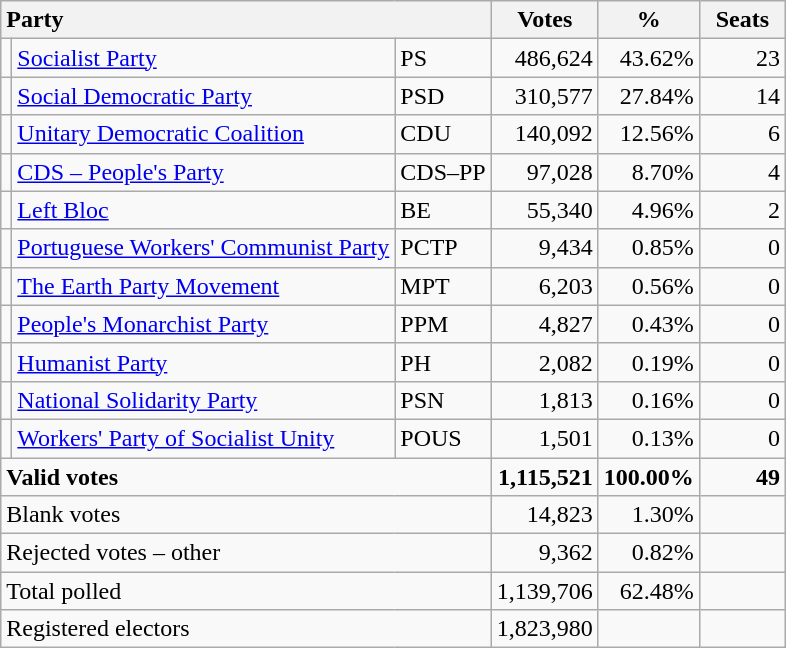<table class="wikitable" border="1" style="text-align:right;">
<tr>
<th style="text-align:left;" colspan=3>Party</th>
<th align=center width="50">Votes</th>
<th align=center width="50">%</th>
<th align=center width="50">Seats</th>
</tr>
<tr>
<td></td>
<td align=left><a href='#'>Socialist Party</a></td>
<td align=left>PS</td>
<td>486,624</td>
<td>43.62%</td>
<td>23</td>
</tr>
<tr>
<td></td>
<td align=left><a href='#'>Social Democratic Party</a></td>
<td align=left>PSD</td>
<td>310,577</td>
<td>27.84%</td>
<td>14</td>
</tr>
<tr>
<td></td>
<td align=left style="white-space: nowrap;"><a href='#'>Unitary Democratic Coalition</a></td>
<td align=left>CDU</td>
<td>140,092</td>
<td>12.56%</td>
<td>6</td>
</tr>
<tr>
<td></td>
<td align=left><a href='#'>CDS – People's Party</a></td>
<td align=left style="white-space: nowrap;">CDS–PP</td>
<td>97,028</td>
<td>8.70%</td>
<td>4</td>
</tr>
<tr>
<td></td>
<td align=left><a href='#'>Left Bloc</a></td>
<td align=left>BE</td>
<td>55,340</td>
<td>4.96%</td>
<td>2</td>
</tr>
<tr>
<td></td>
<td align=left><a href='#'>Portuguese Workers' Communist Party</a></td>
<td align=left>PCTP</td>
<td>9,434</td>
<td>0.85%</td>
<td>0</td>
</tr>
<tr>
<td></td>
<td align=left><a href='#'>The Earth Party Movement</a></td>
<td align=left>MPT</td>
<td>6,203</td>
<td>0.56%</td>
<td>0</td>
</tr>
<tr>
<td></td>
<td align=left><a href='#'>People's Monarchist Party</a></td>
<td align=left>PPM</td>
<td>4,827</td>
<td>0.43%</td>
<td>0</td>
</tr>
<tr>
<td></td>
<td align=left><a href='#'>Humanist Party</a></td>
<td align=left>PH</td>
<td>2,082</td>
<td>0.19%</td>
<td>0</td>
</tr>
<tr>
<td></td>
<td align=left><a href='#'>National Solidarity Party</a></td>
<td align=left>PSN</td>
<td>1,813</td>
<td>0.16%</td>
<td>0</td>
</tr>
<tr>
<td></td>
<td align=left><a href='#'>Workers' Party of Socialist Unity</a></td>
<td align=left>POUS</td>
<td>1,501</td>
<td>0.13%</td>
<td>0</td>
</tr>
<tr style="font-weight:bold">
<td align=left colspan=3>Valid votes</td>
<td>1,115,521</td>
<td>100.00%</td>
<td>49</td>
</tr>
<tr>
<td align=left colspan=3>Blank votes</td>
<td>14,823</td>
<td>1.30%</td>
<td></td>
</tr>
<tr>
<td align=left colspan=3>Rejected votes – other</td>
<td>9,362</td>
<td>0.82%</td>
<td></td>
</tr>
<tr>
<td align=left colspan=3>Total polled</td>
<td>1,139,706</td>
<td>62.48%</td>
<td></td>
</tr>
<tr>
<td align=left colspan=3>Registered electors</td>
<td>1,823,980</td>
<td></td>
<td></td>
</tr>
</table>
